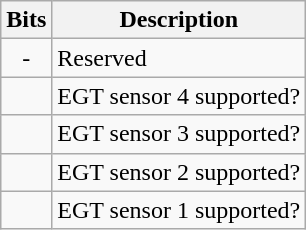<table class="wikitable">
<tr>
<th>Bits</th>
<th>Description</th>
</tr>
<tr>
<td align="center">-</td>
<td>Reserved</td>
</tr>
<tr>
<td align="center"></td>
<td>EGT sensor 4 supported?</td>
</tr>
<tr>
<td align="center"></td>
<td>EGT sensor 3 supported?</td>
</tr>
<tr>
<td align="center"></td>
<td>EGT sensor 2 supported?</td>
</tr>
<tr>
<td align="center"></td>
<td>EGT sensor 1 supported?</td>
</tr>
</table>
